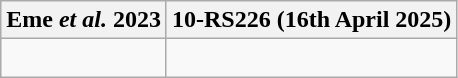<table class="wikitable">
<tr>
<th colspan="1">Eme <em>et al.</em> 2023</th>
<th colspan="1">10-RS226 (16th April 2025)</th>
</tr>
<tr>
<td style="vertical-align:top"><br></td>
<td><br></td>
</tr>
</table>
